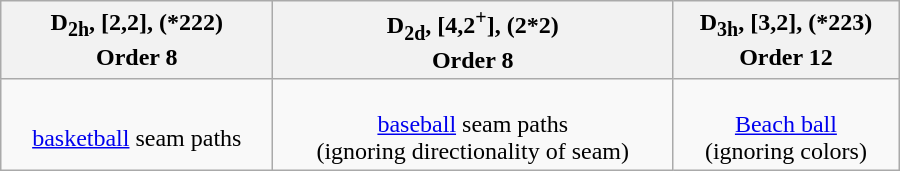<table class=wikitable width=600>
<tr>
<th>D<sub>2h</sub>, [2,2], (*222)<br>Order 8</th>
<th>D<sub>2d</sub>, [4,2<sup>+</sup>], (2*2)<br>Order 8</th>
<th>D<sub>3h</sub>, [3,2], (*223)<br>Order 12</th>
</tr>
<tr align=center>
<td><br><a href='#'>basketball</a> seam paths</td>
<td><br><a href='#'>baseball</a> seam paths <br>(ignoring directionality of seam)</td>
<td><br><a href='#'>Beach ball</a><br>(ignoring colors)</td>
</tr>
</table>
